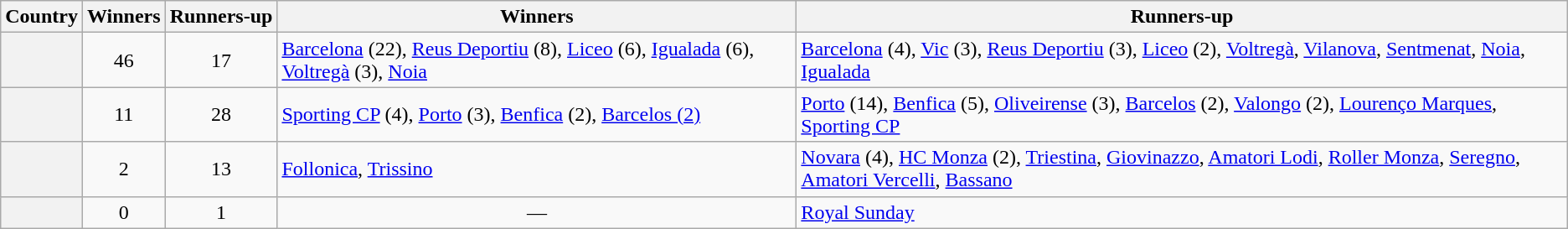<table class="wikitable sortable plainrowheaders">
<tr style="white-space:nowrap">
<th scope="col">Country</th>
<th scope="col">Winners</th>
<th scope="col">Runners-up</th>
<th scope="col" class="unsortable">Winners</th>
<th scope="col" class="unsortable">Runners-up</th>
</tr>
<tr>
<th scope="row"></th>
<td align="center">46</td>
<td align="center">17</td>
<td><a href='#'>Barcelona</a> (22), <a href='#'>Reus Deportiu</a> (8), <a href='#'>Liceo</a> (6), <a href='#'>Igualada</a> (6), <a href='#'>Voltregà</a> (3), <a href='#'>Noia</a></td>
<td><a href='#'>Barcelona</a> (4), <a href='#'>Vic</a> (3), <a href='#'>Reus Deportiu</a> (3), <a href='#'>Liceo</a> (2), <a href='#'>Voltregà</a>, <a href='#'>Vilanova</a>, <a href='#'>Sentmenat</a>, <a href='#'>Noia</a>, <a href='#'>Igualada</a></td>
</tr>
<tr>
<th scope="row"></th>
<td align="center">11</td>
<td align="center">28</td>
<td><a href='#'>Sporting CP</a> (4), <a href='#'>Porto</a> (3), <a href='#'>Benfica</a> (2), <a href='#'>Barcelos (2)</a></td>
<td><a href='#'>Porto</a> (14), <a href='#'>Benfica</a> (5), <a href='#'>Oliveirense</a> (3), <a href='#'>Barcelos</a> (2),  <a href='#'>Valongo</a> (2), <a href='#'>Lourenço Marques</a>, <a href='#'>Sporting CP</a></td>
</tr>
<tr>
<th scope="row"></th>
<td align="center">2</td>
<td align="center">13</td>
<td><a href='#'>Follonica</a>, <a href='#'>Trissino</a></td>
<td><a href='#'>Novara</a> (4), <a href='#'>HC Monza</a> (2), <a href='#'>Triestina</a>, <a href='#'>Giovinazzo</a>, <a href='#'>Amatori Lodi</a>, <a href='#'>Roller Monza</a>, <a href='#'>Seregno</a>, <a href='#'>Amatori Vercelli</a>, <a href='#'>Bassano</a></td>
</tr>
<tr>
<th scope="row"></th>
<td align="center">0</td>
<td align="center">1</td>
<td align="center">—</td>
<td><a href='#'>Royal Sunday</a></td>
</tr>
</table>
